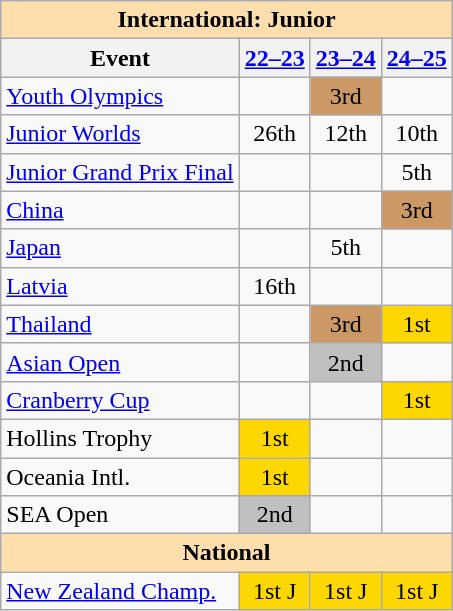<table class="wikitable" style="text-align:center">
<tr>
<th colspan="4" style="background-color: #ffdead;" align="center">International: Junior</th>
</tr>
<tr>
<th>Event</th>
<th><a href='#'>22–23</a></th>
<th><a href='#'>23–24</a></th>
<th><a href='#'>24–25</a></th>
</tr>
<tr>
<td align=left><a href='#'>Youth Olympics</a></td>
<td></td>
<td bgcolor=cc9966>3rd</td>
<td></td>
</tr>
<tr>
<td align=left><a href='#'>Junior Worlds</a></td>
<td>26th</td>
<td>12th</td>
<td>10th</td>
</tr>
<tr>
<td align=left><a href='#'>Junior Grand Prix Final</a></td>
<td></td>
<td></td>
<td>5th</td>
</tr>
<tr>
<td align=left> <a href='#'>China</a></td>
<td></td>
<td></td>
<td bgcolor=cc9966>3rd</td>
</tr>
<tr>
<td align=left> <a href='#'>Japan</a></td>
<td></td>
<td>5th</td>
<td></td>
</tr>
<tr>
<td align=left> <a href='#'>Latvia</a></td>
<td>16th</td>
<td></td>
<td></td>
</tr>
<tr>
<td align=left> <a href='#'>Thailand</a></td>
<td></td>
<td bgcolor=cc9966>3rd</td>
<td bgcolor=gold>1st</td>
</tr>
<tr>
<td align=left><a href='#'>Asian Open</a></td>
<td></td>
<td bgcolor=silver>2nd</td>
<td></td>
</tr>
<tr>
<td align=left><a href='#'> Cranberry Cup</a></td>
<td></td>
<td></td>
<td bgcolor=gold>1st</td>
</tr>
<tr>
<td align=left>Hollins Trophy</td>
<td bgcolor=gold>1st</td>
<td></td>
<td></td>
</tr>
<tr>
<td align=left>Oceania Intl.</td>
<td bgcolor=gold>1st</td>
<td></td>
<td></td>
</tr>
<tr>
<td align=left>SEA Open</td>
<td bgcolor=silver>2nd</td>
<td></td>
<td></td>
</tr>
<tr>
<th colspan="4" style="background-color: #ffdead;" align="center">National</th>
</tr>
<tr>
<td align=left><a href='#'>New Zealand Champ.</a></td>
<td bgcolor=gold>1st J</td>
<td bgcolor=gold>1st J</td>
<td bgcolor=gold>1st J</td>
</tr>
</table>
